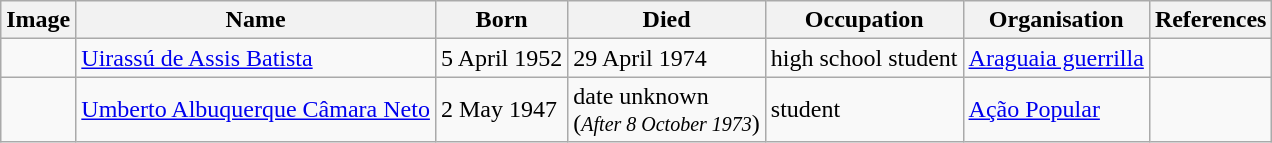<table class='wikitable sortable'>
<tr>
<th>Image</th>
<th>Name</th>
<th>Born</th>
<th>Died</th>
<th>Occupation</th>
<th>Organisation</th>
<th>References</th>
</tr>
<tr>
<td></td>
<td><a href='#'>Uirassú de Assis Batista</a></td>
<td>5 April 1952</td>
<td>29 April 1974</td>
<td>high school student</td>
<td><a href='#'>Araguaia guerrilla</a></td>
<td></td>
</tr>
<tr>
<td></td>
<td><a href='#'>Umberto Albuquerque Câmara Neto</a></td>
<td>2 May 1947</td>
<td>date unknown<br>(<small><em>After 8 October 1973</em></small>)</td>
<td>student</td>
<td><a href='#'>Ação Popular</a></td>
<td></td>
</tr>
</table>
